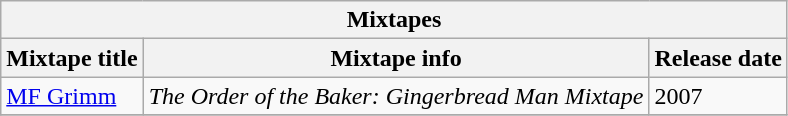<table class="wikitable">
<tr>
<th colspan=3>Mixtapes</th>
</tr>
<tr>
<th>Mixtape title</th>
<th>Mixtape info</th>
<th>Release date</th>
</tr>
<tr>
<td><a href='#'>MF Grimm</a></td>
<td><em>The Order of the Baker: Gingerbread Man Mixtape</em></td>
<td>2007</td>
</tr>
<tr>
</tr>
</table>
